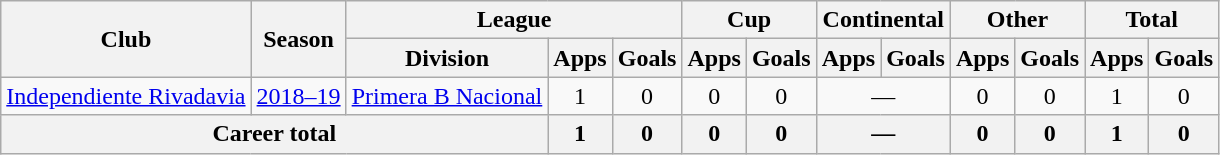<table class="wikitable" style="text-align:center">
<tr>
<th rowspan="2">Club</th>
<th rowspan="2">Season</th>
<th colspan="3">League</th>
<th colspan="2">Cup</th>
<th colspan="2">Continental</th>
<th colspan="2">Other</th>
<th colspan="2">Total</th>
</tr>
<tr>
<th>Division</th>
<th>Apps</th>
<th>Goals</th>
<th>Apps</th>
<th>Goals</th>
<th>Apps</th>
<th>Goals</th>
<th>Apps</th>
<th>Goals</th>
<th>Apps</th>
<th>Goals</th>
</tr>
<tr>
<td rowspan="1"><a href='#'>Independiente Rivadavia</a></td>
<td><a href='#'>2018–19</a></td>
<td rowspan="1"><a href='#'>Primera B Nacional</a></td>
<td>1</td>
<td>0</td>
<td>0</td>
<td>0</td>
<td colspan="2">—</td>
<td>0</td>
<td>0</td>
<td>1</td>
<td>0</td>
</tr>
<tr>
<th colspan="3">Career total</th>
<th>1</th>
<th>0</th>
<th>0</th>
<th>0</th>
<th colspan="2">—</th>
<th>0</th>
<th>0</th>
<th>1</th>
<th>0</th>
</tr>
</table>
